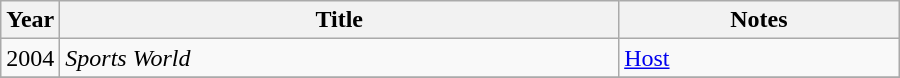<table class="wikitable" style="width:600px">
<tr>
<th width=10>Year</th>
<th>Title</th>
<th>Notes</th>
</tr>
<tr>
<td>2004</td>
<td><em>Sports World</em></td>
<td><a href='#'>Host</a></td>
</tr>
<tr>
</tr>
</table>
